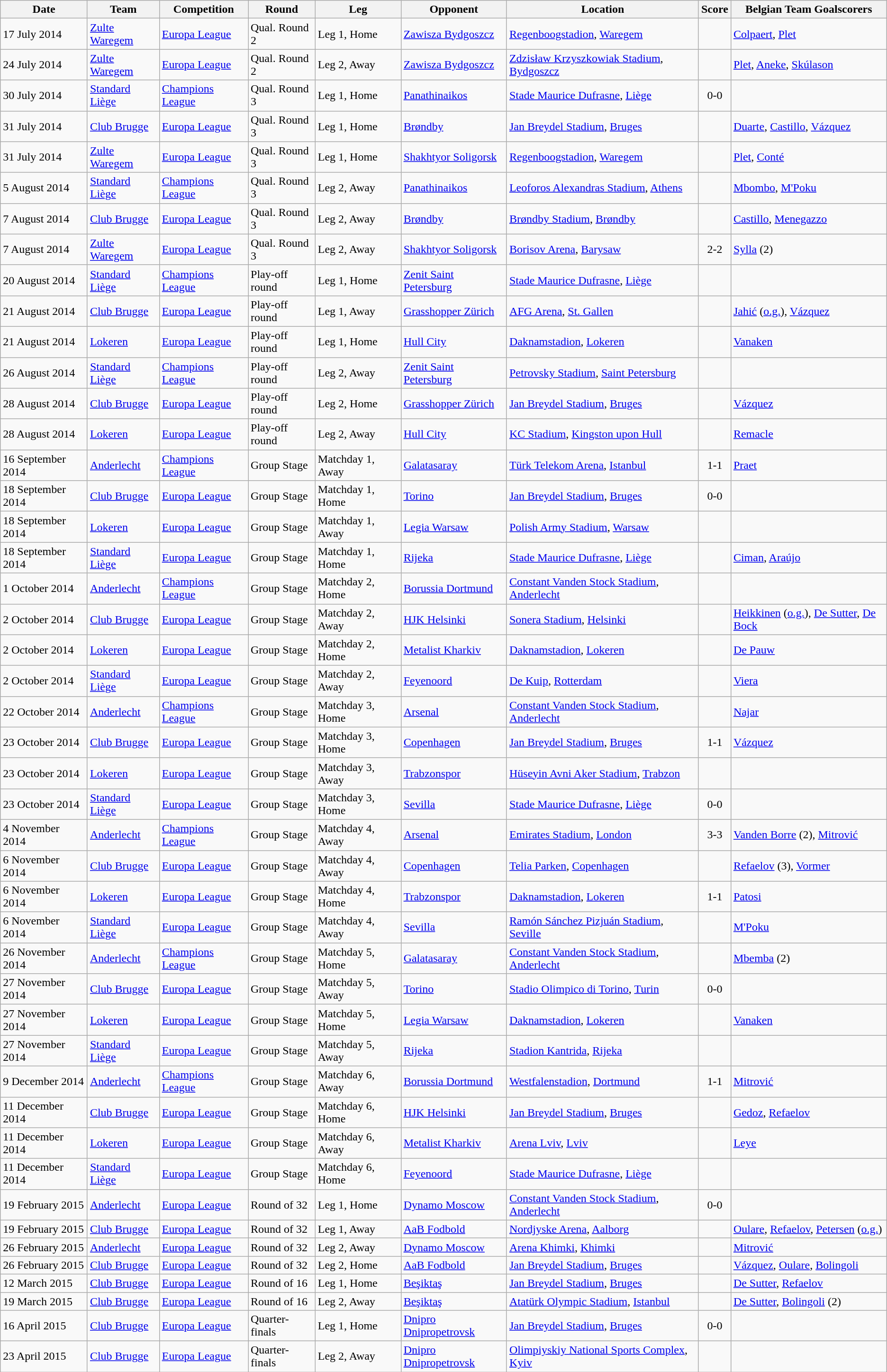<table class="wikitable">
<tr>
<th>Date</th>
<th>Team</th>
<th>Competition</th>
<th>Round</th>
<th>Leg</th>
<th>Opponent</th>
<th>Location</th>
<th>Score</th>
<th>Belgian Team Goalscorers</th>
</tr>
<tr a>
<td>17 July 2014</td>
<td><a href='#'>Zulte Waregem</a></td>
<td><a href='#'>Europa League</a></td>
<td>Qual. Round 2</td>
<td>Leg 1, Home</td>
<td> <a href='#'>Zawisza Bydgoszcz</a></td>
<td><a href='#'>Regenboogstadion</a>, <a href='#'>Waregem</a></td>
<td></td>
<td><a href='#'>Colpaert</a>, <a href='#'>Plet</a></td>
</tr>
<tr>
<td>24 July 2014</td>
<td><a href='#'>Zulte Waregem</a></td>
<td><a href='#'>Europa League</a></td>
<td>Qual. Round 2</td>
<td>Leg 2, Away</td>
<td> <a href='#'>Zawisza Bydgoszcz</a></td>
<td><a href='#'>Zdzisław Krzyszkowiak Stadium</a>, <a href='#'>Bydgoszcz</a></td>
<td></td>
<td><a href='#'>Plet</a>, <a href='#'>Aneke</a>, <a href='#'>Skúlason</a></td>
</tr>
<tr>
<td>30 July 2014</td>
<td><a href='#'>Standard Liège</a></td>
<td><a href='#'>Champions League</a></td>
<td>Qual. Round 3</td>
<td>Leg 1, Home</td>
<td> <a href='#'>Panathinaikos</a></td>
<td><a href='#'>Stade Maurice Dufrasne</a>, <a href='#'>Liège</a></td>
<td align=center>0-0</td>
<td></td>
</tr>
<tr>
<td>31 July 2014</td>
<td><a href='#'>Club Brugge</a></td>
<td><a href='#'>Europa League</a></td>
<td>Qual. Round 3</td>
<td>Leg 1, Home</td>
<td> <a href='#'>Brøndby</a></td>
<td><a href='#'>Jan Breydel Stadium</a>, <a href='#'>Bruges</a></td>
<td></td>
<td><a href='#'>Duarte</a>, <a href='#'>Castillo</a>, <a href='#'>Vázquez</a></td>
</tr>
<tr>
<td>31 July 2014</td>
<td><a href='#'>Zulte Waregem</a></td>
<td><a href='#'>Europa League</a></td>
<td>Qual. Round 3</td>
<td>Leg 1, Home</td>
<td> <a href='#'>Shakhtyor Soligorsk</a></td>
<td><a href='#'>Regenboogstadion</a>, <a href='#'>Waregem</a></td>
<td></td>
<td><a href='#'>Plet</a>, <a href='#'>Conté</a></td>
</tr>
<tr>
<td>5 August 2014</td>
<td><a href='#'>Standard Liège</a></td>
<td><a href='#'>Champions League</a></td>
<td>Qual. Round 3</td>
<td>Leg 2, Away</td>
<td> <a href='#'>Panathinaikos</a></td>
<td><a href='#'>Leoforos Alexandras Stadium</a>, <a href='#'>Athens</a></td>
<td></td>
<td><a href='#'>Mbombo</a>, <a href='#'>M'Poku</a></td>
</tr>
<tr>
<td>7 August 2014</td>
<td><a href='#'>Club Brugge</a></td>
<td><a href='#'>Europa League</a></td>
<td>Qual. Round 3</td>
<td>Leg 2, Away</td>
<td> <a href='#'>Brøndby</a></td>
<td><a href='#'>Brøndby Stadium</a>, <a href='#'>Brøndby</a></td>
<td></td>
<td><a href='#'>Castillo</a>, <a href='#'>Menegazzo</a></td>
</tr>
<tr>
<td>7 August 2014</td>
<td><a href='#'>Zulte Waregem</a></td>
<td><a href='#'>Europa League</a></td>
<td>Qual. Round 3</td>
<td>Leg 2, Away</td>
<td> <a href='#'>Shakhtyor Soligorsk</a></td>
<td><a href='#'>Borisov Arena</a>, <a href='#'>Barysaw</a></td>
<td align=center>2-2</td>
<td><a href='#'>Sylla</a> (2)</td>
</tr>
<tr>
<td>20 August 2014</td>
<td><a href='#'>Standard Liège</a></td>
<td><a href='#'>Champions League</a></td>
<td>Play-off round</td>
<td>Leg 1, Home</td>
<td> <a href='#'>Zenit Saint Petersburg</a></td>
<td><a href='#'>Stade Maurice Dufrasne</a>, <a href='#'>Liège</a></td>
<td></td>
<td></td>
</tr>
<tr>
<td>21 August 2014</td>
<td><a href='#'>Club Brugge</a></td>
<td><a href='#'>Europa League</a></td>
<td>Play-off round</td>
<td>Leg 1, Away</td>
<td> <a href='#'>Grasshopper Zürich</a></td>
<td><a href='#'>AFG Arena</a>, <a href='#'>St. Gallen</a></td>
<td></td>
<td><a href='#'>Jahić</a> (<a href='#'>o.g.</a>), <a href='#'>Vázquez</a></td>
</tr>
<tr>
<td>21 August 2014</td>
<td><a href='#'>Lokeren</a></td>
<td><a href='#'>Europa League</a></td>
<td>Play-off round</td>
<td>Leg 1, Home</td>
<td> <a href='#'>Hull City</a></td>
<td><a href='#'>Daknamstadion</a>, <a href='#'>Lokeren</a></td>
<td></td>
<td><a href='#'>Vanaken</a></td>
</tr>
<tr>
<td>26 August 2014</td>
<td><a href='#'>Standard Liège</a></td>
<td><a href='#'>Champions League</a></td>
<td>Play-off round</td>
<td>Leg 2, Away</td>
<td> <a href='#'>Zenit Saint Petersburg</a></td>
<td><a href='#'>Petrovsky Stadium</a>, <a href='#'>Saint Petersburg</a></td>
<td></td>
<td></td>
</tr>
<tr>
<td>28 August 2014</td>
<td><a href='#'>Club Brugge</a></td>
<td><a href='#'>Europa League</a></td>
<td>Play-off round</td>
<td>Leg 2, Home</td>
<td> <a href='#'>Grasshopper Zürich</a></td>
<td><a href='#'>Jan Breydel Stadium</a>, <a href='#'>Bruges</a></td>
<td></td>
<td><a href='#'>Vázquez</a></td>
</tr>
<tr>
<td>28 August 2014</td>
<td><a href='#'>Lokeren</a></td>
<td><a href='#'>Europa League</a></td>
<td>Play-off round</td>
<td>Leg 2, Away</td>
<td> <a href='#'>Hull City</a></td>
<td><a href='#'>KC Stadium</a>, <a href='#'>Kingston upon Hull</a></td>
<td></td>
<td><a href='#'>Remacle</a></td>
</tr>
<tr>
<td>16 September 2014</td>
<td><a href='#'>Anderlecht</a></td>
<td><a href='#'>Champions League</a></td>
<td>Group Stage</td>
<td>Matchday 1, Away</td>
<td> <a href='#'>Galatasaray</a></td>
<td><a href='#'>Türk Telekom Arena</a>, <a href='#'>Istanbul</a></td>
<td align=center>1-1</td>
<td><a href='#'>Praet</a></td>
</tr>
<tr>
<td>18 September 2014</td>
<td><a href='#'>Club Brugge</a></td>
<td><a href='#'>Europa League</a></td>
<td>Group Stage</td>
<td>Matchday 1, Home</td>
<td> <a href='#'>Torino</a></td>
<td><a href='#'>Jan Breydel Stadium</a>, <a href='#'>Bruges</a></td>
<td align=center>0-0</td>
<td></td>
</tr>
<tr>
<td>18 September 2014</td>
<td><a href='#'>Lokeren</a></td>
<td><a href='#'>Europa League</a></td>
<td>Group Stage</td>
<td>Matchday 1, Away</td>
<td> <a href='#'>Legia Warsaw</a></td>
<td><a href='#'>Polish Army Stadium</a>, <a href='#'>Warsaw</a></td>
<td></td>
<td></td>
</tr>
<tr>
<td>18 September 2014</td>
<td><a href='#'>Standard Liège</a></td>
<td><a href='#'>Europa League</a></td>
<td>Group Stage</td>
<td>Matchday 1, Home</td>
<td> <a href='#'>Rijeka</a></td>
<td><a href='#'>Stade Maurice Dufrasne</a>, <a href='#'>Liège</a></td>
<td></td>
<td><a href='#'>Ciman</a>, <a href='#'>Araújo</a></td>
</tr>
<tr>
<td>1 October 2014</td>
<td><a href='#'>Anderlecht</a></td>
<td><a href='#'>Champions League</a></td>
<td>Group Stage</td>
<td>Matchday 2, Home</td>
<td> <a href='#'>Borussia Dortmund</a></td>
<td><a href='#'>Constant Vanden Stock Stadium</a>, <a href='#'>Anderlecht</a></td>
<td></td>
<td></td>
</tr>
<tr>
<td>2 October 2014</td>
<td><a href='#'>Club Brugge</a></td>
<td><a href='#'>Europa League</a></td>
<td>Group Stage</td>
<td>Matchday 2, Away</td>
<td> <a href='#'>HJK Helsinki</a></td>
<td><a href='#'>Sonera Stadium</a>, <a href='#'>Helsinki</a></td>
<td></td>
<td><a href='#'>Heikkinen</a> (<a href='#'>o.g.</a>), <a href='#'>De Sutter</a>, <a href='#'>De Bock</a></td>
</tr>
<tr>
<td>2 October 2014</td>
<td><a href='#'>Lokeren</a></td>
<td><a href='#'>Europa League</a></td>
<td>Group Stage</td>
<td>Matchday 2, Home</td>
<td> <a href='#'>Metalist Kharkiv</a></td>
<td><a href='#'>Daknamstadion</a>, <a href='#'>Lokeren</a></td>
<td></td>
<td><a href='#'>De Pauw</a></td>
</tr>
<tr>
<td>2 October 2014</td>
<td><a href='#'>Standard Liège</a></td>
<td><a href='#'>Europa League</a></td>
<td>Group Stage</td>
<td>Matchday 2, Away</td>
<td> <a href='#'>Feyenoord</a></td>
<td><a href='#'>De Kuip</a>, <a href='#'>Rotterdam</a></td>
<td></td>
<td><a href='#'>Viera</a></td>
</tr>
<tr>
<td>22 October 2014</td>
<td><a href='#'>Anderlecht</a></td>
<td><a href='#'>Champions League</a></td>
<td>Group Stage</td>
<td>Matchday 3, Home</td>
<td> <a href='#'>Arsenal</a></td>
<td><a href='#'>Constant Vanden Stock Stadium</a>, <a href='#'>Anderlecht</a></td>
<td></td>
<td><a href='#'>Najar</a></td>
</tr>
<tr>
<td>23 October 2014</td>
<td><a href='#'>Club Brugge</a></td>
<td><a href='#'>Europa League</a></td>
<td>Group Stage</td>
<td>Matchday 3, Home</td>
<td> <a href='#'>Copenhagen</a></td>
<td><a href='#'>Jan Breydel Stadium</a>, <a href='#'>Bruges</a></td>
<td align=center>1-1</td>
<td><a href='#'>Vázquez</a></td>
</tr>
<tr>
<td>23 October 2014</td>
<td><a href='#'>Lokeren</a></td>
<td><a href='#'>Europa League</a></td>
<td>Group Stage</td>
<td>Matchday 3, Away</td>
<td> <a href='#'>Trabzonspor</a></td>
<td><a href='#'>Hüseyin Avni Aker Stadium</a>, <a href='#'>Trabzon</a></td>
<td></td>
<td></td>
</tr>
<tr>
<td>23 October 2014</td>
<td><a href='#'>Standard Liège</a></td>
<td><a href='#'>Europa League</a></td>
<td>Group Stage</td>
<td>Matchday 3, Home</td>
<td> <a href='#'>Sevilla</a></td>
<td><a href='#'>Stade Maurice Dufrasne</a>, <a href='#'>Liège</a></td>
<td align=center>0-0</td>
<td></td>
</tr>
<tr>
<td>4 November 2014</td>
<td><a href='#'>Anderlecht</a></td>
<td><a href='#'>Champions League</a></td>
<td>Group Stage</td>
<td>Matchday 4, Away</td>
<td> <a href='#'>Arsenal</a></td>
<td><a href='#'>Emirates Stadium</a>, <a href='#'>London</a></td>
<td align=center>3-3</td>
<td><a href='#'>Vanden Borre</a> (2), <a href='#'>Mitrović</a></td>
</tr>
<tr>
<td>6 November 2014</td>
<td><a href='#'>Club Brugge</a></td>
<td><a href='#'>Europa League</a></td>
<td>Group Stage</td>
<td>Matchday 4, Away</td>
<td> <a href='#'>Copenhagen</a></td>
<td><a href='#'>Telia Parken</a>, <a href='#'>Copenhagen</a></td>
<td></td>
<td><a href='#'>Refaelov</a> (3), <a href='#'>Vormer</a></td>
</tr>
<tr>
<td>6 November 2014</td>
<td><a href='#'>Lokeren</a></td>
<td><a href='#'>Europa League</a></td>
<td>Group Stage</td>
<td>Matchday 4, Home</td>
<td> <a href='#'>Trabzonspor</a></td>
<td><a href='#'>Daknamstadion</a>, <a href='#'>Lokeren</a></td>
<td align=center>1-1</td>
<td><a href='#'>Patosi</a></td>
</tr>
<tr>
<td>6 November 2014</td>
<td><a href='#'>Standard Liège</a></td>
<td><a href='#'>Europa League</a></td>
<td>Group Stage</td>
<td>Matchday 4, Away</td>
<td> <a href='#'>Sevilla</a></td>
<td><a href='#'>Ramón Sánchez Pizjuán Stadium</a>, <a href='#'>Seville</a></td>
<td></td>
<td><a href='#'>M'Poku</a></td>
</tr>
<tr>
<td>26 November 2014</td>
<td><a href='#'>Anderlecht</a></td>
<td><a href='#'>Champions League</a></td>
<td>Group Stage</td>
<td>Matchday 5, Home</td>
<td> <a href='#'>Galatasaray</a></td>
<td><a href='#'>Constant Vanden Stock Stadium</a>, <a href='#'>Anderlecht</a></td>
<td></td>
<td><a href='#'>Mbemba</a> (2)</td>
</tr>
<tr>
<td>27 November 2014</td>
<td><a href='#'>Club Brugge</a></td>
<td><a href='#'>Europa League</a></td>
<td>Group Stage</td>
<td>Matchday 5, Away</td>
<td> <a href='#'>Torino</a></td>
<td><a href='#'>Stadio Olimpico di Torino</a>, <a href='#'>Turin</a></td>
<td align=center>0-0</td>
<td></td>
</tr>
<tr>
<td>27 November 2014</td>
<td><a href='#'>Lokeren</a></td>
<td><a href='#'>Europa League</a></td>
<td>Group Stage</td>
<td>Matchday 5, Home</td>
<td> <a href='#'>Legia Warsaw</a></td>
<td><a href='#'>Daknamstadion</a>, <a href='#'>Lokeren</a></td>
<td></td>
<td><a href='#'>Vanaken</a></td>
</tr>
<tr>
<td>27 November 2014</td>
<td><a href='#'>Standard Liège</a></td>
<td><a href='#'>Europa League</a></td>
<td>Group Stage</td>
<td>Matchday 5, Away</td>
<td> <a href='#'>Rijeka</a></td>
<td><a href='#'>Stadion Kantrida</a>, <a href='#'>Rijeka</a></td>
<td></td>
<td></td>
</tr>
<tr>
<td>9 December 2014</td>
<td><a href='#'>Anderlecht</a></td>
<td><a href='#'>Champions League</a></td>
<td>Group Stage</td>
<td>Matchday 6, Away</td>
<td> <a href='#'>Borussia Dortmund</a></td>
<td><a href='#'>Westfalenstadion</a>, <a href='#'>Dortmund</a></td>
<td align=center>1-1</td>
<td><a href='#'>Mitrović</a></td>
</tr>
<tr>
<td>11 December 2014</td>
<td><a href='#'>Club Brugge</a></td>
<td><a href='#'>Europa League</a></td>
<td>Group Stage</td>
<td>Matchday 6, Home</td>
<td> <a href='#'>HJK Helsinki</a></td>
<td><a href='#'>Jan Breydel Stadium</a>, <a href='#'>Bruges</a></td>
<td></td>
<td><a href='#'>Gedoz</a>, <a href='#'>Refaelov</a></td>
</tr>
<tr>
<td>11 December 2014</td>
<td><a href='#'>Lokeren</a></td>
<td><a href='#'>Europa League</a></td>
<td>Group Stage</td>
<td>Matchday 6, Away</td>
<td> <a href='#'>Metalist Kharkiv</a></td>
<td><a href='#'>Arena Lviv</a>, <a href='#'>Lviv</a></td>
<td></td>
<td><a href='#'>Leye</a></td>
</tr>
<tr>
<td>11 December 2014</td>
<td><a href='#'>Standard Liège</a></td>
<td><a href='#'>Europa League</a></td>
<td>Group Stage</td>
<td>Matchday 6, Home</td>
<td> <a href='#'>Feyenoord</a></td>
<td><a href='#'>Stade Maurice Dufrasne</a>, <a href='#'>Liège</a></td>
<td></td>
<td></td>
</tr>
<tr>
<td>19 February 2015</td>
<td><a href='#'>Anderlecht</a></td>
<td><a href='#'>Europa League</a></td>
<td>Round of 32</td>
<td>Leg 1, Home</td>
<td> <a href='#'>Dynamo Moscow</a></td>
<td><a href='#'>Constant Vanden Stock Stadium</a>, <a href='#'>Anderlecht</a></td>
<td align=center>0-0</td>
<td></td>
</tr>
<tr>
<td>19 February 2015</td>
<td><a href='#'>Club Brugge</a></td>
<td><a href='#'>Europa League</a></td>
<td>Round of 32</td>
<td>Leg 1, Away</td>
<td> <a href='#'>AaB Fodbold</a></td>
<td><a href='#'>Nordjyske Arena</a>, <a href='#'>Aalborg</a></td>
<td></td>
<td><a href='#'>Oulare</a>, <a href='#'>Refaelov</a>, <a href='#'>Petersen</a> (<a href='#'>o.g.</a>)</td>
</tr>
<tr>
<td>26 February 2015</td>
<td><a href='#'>Anderlecht</a></td>
<td><a href='#'>Europa League</a></td>
<td>Round of 32</td>
<td>Leg 2, Away</td>
<td> <a href='#'>Dynamo Moscow</a></td>
<td><a href='#'>Arena Khimki</a>, <a href='#'>Khimki</a></td>
<td></td>
<td><a href='#'>Mitrović</a></td>
</tr>
<tr>
<td>26 February 2015</td>
<td><a href='#'>Club Brugge</a></td>
<td><a href='#'>Europa League</a></td>
<td>Round of 32</td>
<td>Leg 2, Home</td>
<td> <a href='#'>AaB Fodbold</a></td>
<td><a href='#'>Jan Breydel Stadium</a>, <a href='#'>Bruges</a></td>
<td></td>
<td><a href='#'>Vázquez</a>, <a href='#'>Oulare</a>, <a href='#'>Bolingoli</a></td>
</tr>
<tr>
<td>12 March 2015</td>
<td><a href='#'>Club Brugge</a></td>
<td><a href='#'>Europa League</a></td>
<td>Round of 16</td>
<td>Leg 1, Home</td>
<td> <a href='#'>Beşiktaş</a></td>
<td><a href='#'>Jan Breydel Stadium</a>, <a href='#'>Bruges</a></td>
<td></td>
<td><a href='#'>De Sutter</a>, <a href='#'>Refaelov</a></td>
</tr>
<tr>
<td>19 March 2015</td>
<td><a href='#'>Club Brugge</a></td>
<td><a href='#'>Europa League</a></td>
<td>Round of 16</td>
<td>Leg 2, Away</td>
<td> <a href='#'>Beşiktaş</a></td>
<td><a href='#'>Atatürk Olympic Stadium</a>, <a href='#'>Istanbul</a></td>
<td></td>
<td><a href='#'>De Sutter</a>, <a href='#'>Bolingoli</a> (2)</td>
</tr>
<tr>
<td>16 April 2015</td>
<td><a href='#'>Club Brugge</a></td>
<td><a href='#'>Europa League</a></td>
<td>Quarter-finals</td>
<td>Leg 1, Home</td>
<td> <a href='#'>Dnipro Dnipropetrovsk</a></td>
<td><a href='#'>Jan Breydel Stadium</a>, <a href='#'>Bruges</a></td>
<td align=center>0-0</td>
<td></td>
</tr>
<tr>
<td>23 April 2015</td>
<td><a href='#'>Club Brugge</a></td>
<td><a href='#'>Europa League</a></td>
<td>Quarter-finals</td>
<td>Leg 2, Away</td>
<td> <a href='#'>Dnipro Dnipropetrovsk</a></td>
<td><a href='#'>Olimpiyskiy National Sports Complex</a>, <a href='#'>Kyiv</a></td>
<td></td>
<td></td>
</tr>
</table>
